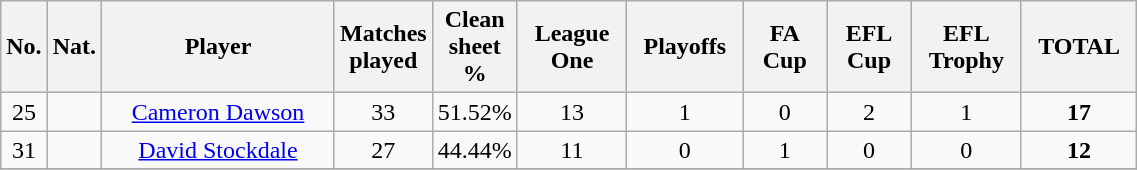<table class="wikitable sortable" style="text-align:center; width:60%;">
<tr>
<th width=10>No.</th>
<th width=10>Nat.</th>
<th scope="col" style="width:600px">Player</th>
<th>Matches played</th>
<th>Clean sheet %</th>
<th width=150>League One</th>
<th width=150>Playoffs</th>
<th width=150>FA Cup</th>
<th width=150>EFL Cup</th>
<th width=150>EFL Trophy</th>
<th width=150>TOTAL</th>
</tr>
<tr>
<td>25</td>
<td></td>
<td><a href='#'>Cameron Dawson</a></td>
<td>33</td>
<td>51.52%</td>
<td>13</td>
<td>1</td>
<td>0</td>
<td>2</td>
<td>1</td>
<td><strong>17</strong></td>
</tr>
<tr>
<td>31</td>
<td></td>
<td><a href='#'>David Stockdale</a></td>
<td>27</td>
<td>44.44%</td>
<td>11</td>
<td>0</td>
<td>1</td>
<td>0</td>
<td>0</td>
<td><strong>12</strong></td>
</tr>
<tr>
</tr>
</table>
